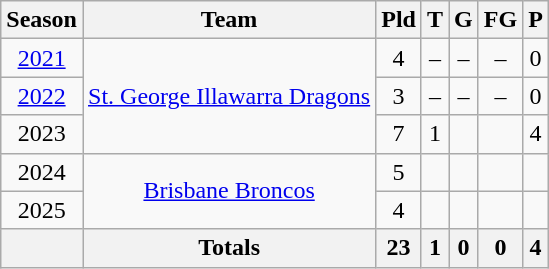<table class="wikitable" style="border-collapse:collapse;text-align:center">
<tr>
<th>Season</th>
<th>Team</th>
<th>Pld</th>
<th>T</th>
<th>G</th>
<th>FG</th>
<th>P</th>
</tr>
<tr>
<td><a href='#'>2021</a></td>
<td rowspan="3"> <a href='#'>St. George Illawarra Dragons</a></td>
<td>4</td>
<td>–</td>
<td>–</td>
<td>–</td>
<td>0</td>
</tr>
<tr>
<td><a href='#'>2022</a></td>
<td>3</td>
<td>–</td>
<td>–</td>
<td>–</td>
<td>0</td>
</tr>
<tr>
<td>2023</td>
<td>7</td>
<td>1</td>
<td></td>
<td></td>
<td>4</td>
</tr>
<tr>
<td>2024</td>
<td rowspan="2"> <a href='#'>Brisbane Broncos</a></td>
<td>5</td>
<td></td>
<td></td>
<td></td>
<td></td>
</tr>
<tr>
<td>2025</td>
<td>4</td>
<td></td>
<td></td>
<td></td>
<td></td>
</tr>
<tr>
<th></th>
<th>Totals</th>
<th>23</th>
<th>1</th>
<th>0</th>
<th>0</th>
<th>4</th>
</tr>
</table>
